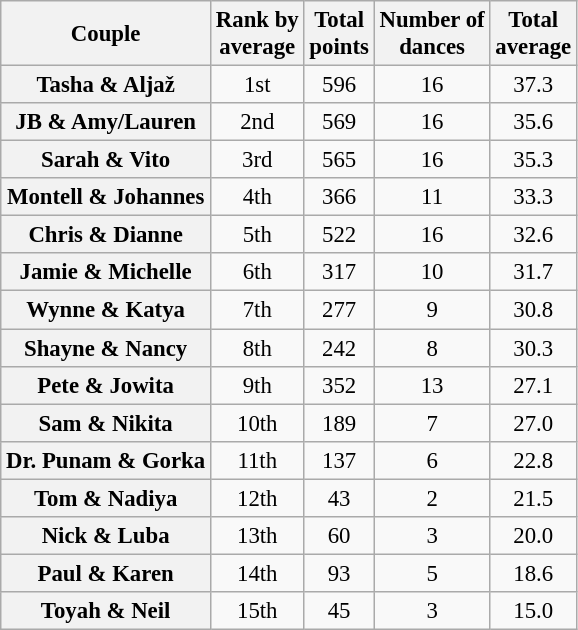<table class="wikitable sortable" style="text-align:center; font-size:95%">
<tr>
<th scope="col">Couple</th>
<th scope="col">Rank by<br>average</th>
<th scope="col">Total<br>points</th>
<th scope="col">Number of<br>dances</th>
<th scope="col">Total<br>average</th>
</tr>
<tr>
<th scope="row">Tasha & Aljaž</th>
<td>1st</td>
<td>596</td>
<td>16</td>
<td>37.3</td>
</tr>
<tr>
<th scope="row">JB & Amy/Lauren</th>
<td>2nd</td>
<td>569</td>
<td>16</td>
<td>35.6</td>
</tr>
<tr>
<th scope="row">Sarah & Vito</th>
<td>3rd</td>
<td>565</td>
<td>16</td>
<td>35.3</td>
</tr>
<tr>
<th scope="row">Montell & Johannes</th>
<td>4th</td>
<td>366</td>
<td>11</td>
<td>33.3</td>
</tr>
<tr>
<th scope="row">Chris & Dianne</th>
<td>5th</td>
<td>522</td>
<td>16</td>
<td>32.6</td>
</tr>
<tr>
<th scope="row">Jamie & Michelle</th>
<td>6th</td>
<td>317</td>
<td>10</td>
<td>31.7</td>
</tr>
<tr>
<th scope="row">Wynne & Katya</th>
<td>7th</td>
<td>277</td>
<td>9</td>
<td>30.8</td>
</tr>
<tr>
<th scope="row">Shayne & Nancy</th>
<td>8th</td>
<td>242</td>
<td>8</td>
<td>30.3</td>
</tr>
<tr>
<th scope="row">Pete & Jowita</th>
<td>9th</td>
<td>352</td>
<td>13</td>
<td>27.1</td>
</tr>
<tr>
<th scope="row">Sam & Nikita</th>
<td>10th</td>
<td>189</td>
<td>7</td>
<td>27.0</td>
</tr>
<tr>
<th scope="row">Dr. Punam & Gorka</th>
<td>11th</td>
<td>137</td>
<td>6</td>
<td>22.8</td>
</tr>
<tr>
<th scope="row">Tom & Nadiya</th>
<td>12th</td>
<td>43</td>
<td>2</td>
<td>21.5</td>
</tr>
<tr>
<th scope="row">Nick & Luba</th>
<td>13th</td>
<td>60</td>
<td>3</td>
<td>20.0</td>
</tr>
<tr>
<th scope="row">Paul & Karen</th>
<td>14th</td>
<td>93</td>
<td>5</td>
<td>18.6</td>
</tr>
<tr>
<th scope="row">Toyah & Neil</th>
<td>15th</td>
<td>45</td>
<td>3</td>
<td>15.0</td>
</tr>
</table>
